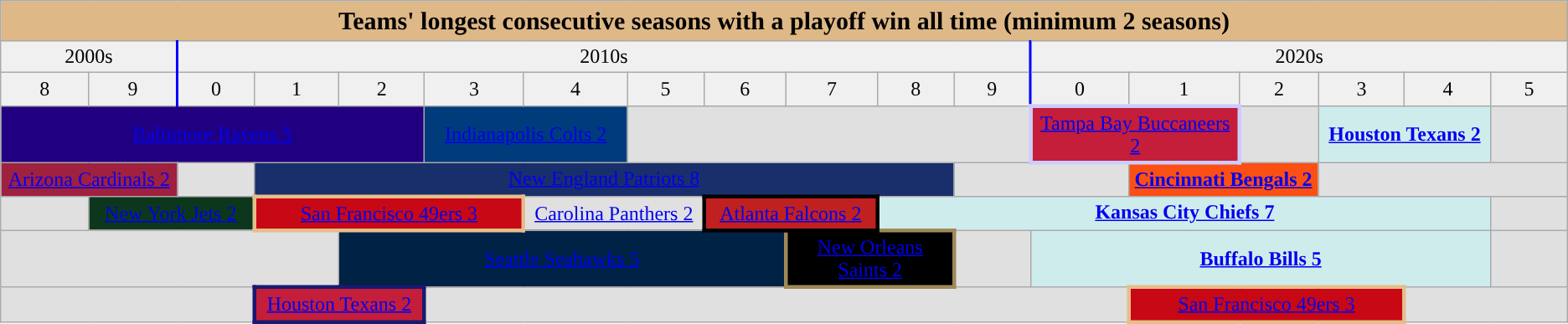<table class="wikitable" style="text-align:center">
<tr>
<th colspan="18" style="width:95%; text-align:center; font-size:125%; background:#deb887;">Teams' longest consecutive seasons with a playoff win all time (minimum 2 seasons)</th>
</tr>
<tr style="background:#f0f0f0;">
<td colspan="2" style="width:8%; border-right:2px solid blue;">2000s</td>
<td colspan="10" style="width:8%; border-right:2px solid blue;">2010s</td>
<td colspan="6" style="width:8%">2020s</td>
</tr>
<tr style="background:#f0f0f0;">
<td width="2%">8</td>
<td style="width:2%; border-right:2px solid blue;">9</td>
<td width=2%>0</td>
<td width=2%>1</td>
<td width=2%>2</td>
<td width=2%>3</td>
<td width=2%>4</td>
<td width=2%>5</td>
<td width=2%>6</td>
<td width=2%>7</td>
<td width=2%>8</td>
<td style="width:2%; border-right:2px solid blue;">9</td>
<td width=2%>0</td>
<td width=2%>1</td>
<td width=2%>2</td>
<td width=2%>3</td>
<td width=2%>4</td>
<td width=2%>5</td>
</tr>
<tr style="background:#e0e0e0;">
<td colspan="5" style="background:#200080;"><a href='#'><span>Baltimore Ravens 5</span></a></td>
<td colspan="2" style="background:#003b7b"><a href='#'><span>Indianapolis Colts 2</span></a></td>
<td colspan="5"></td>
<td colspan=2 style="border: 3px solid #CCCCFF;background-color:#C41E3A"><a href='#'><span>Tampa Bay Buccaneers 2</span></a></td>
<td></td>
<td colspan="2" style="background:#cfecec;"><strong><a href='#'>Houston Texans 2</a></strong></td>
<td></td>
</tr>
<tr style="background:#e0e0e0;">
<td colspan="2" style="background:#a02040"><a href='#'><span>Arizona Cardinals 2</span></a></td>
<td colspan="1"></td>
<td colspan="8" style="background:#192f6b;"><a href='#'> <span>New England Patriots 8</span></a></td>
<td colspan="2"></td>
<td colspan="2" style="background:#FB4F14;color: black"><strong><a href='#'>Cincinnati Bengals 2</a></strong></td>
<td colspan="3"></td>
</tr>
<tr style="background:#e0e0e0;">
<td colspan="1"></td>
<td colspan="2" style="background:#0C371D"><a href='#'><span>New York Jets 2</span></a></td>
<td colspan="3" style="border: 3px solid #E6BE8A; background: #C80815"><a href='#'><span>San Francisco 49ers 3</span></a></td>
<td colspan="2"><a href='#'><span>Carolina Panthers 2</span></a></td>
<td colspan="2" style="border: 3px solid #000000;background-color: #c02020"><a href='#'><span>Atlanta Falcons 2</span></a></td>
<td colspan="7" style="background:#cfecec;"><strong><a href='#'>Kansas City Chiefs 7</a></strong></td>
<td colspan="2"></td>
</tr>
<tr style="background:#e0e0e0;">
<td colspan="4"></td>
<td colspan="5" style="background-color:#002244"><a href='#'><span>Seattle Seahawks 5</span></a></td>
<td colspan="2" style="border: 3px solid #9F8958;background-color: #000000; color:white"><a href='#'><span>New Orleans Saints 2</span></a></td>
<td colspan="1"></td>
<td colspan="5" style="background:#cfecec;"><strong><a href='#'>Buffalo Bills 5</a></strong></td>
<td colspan="2"></td>
</tr>
<tr style="background:#e0e0e0;">
<td colspan="3"></td>
<td colspan="2" style="border: 3px solid #191970;background:#C41E3A;color:white"><a href='#'><span> Houston Texans 2</span></a></td>
<td colspan="8"></td>
<td colspan="3" style="border: 3px solid #E6BE8A; background: #C80815"><a href='#'><span>San Francisco 49ers 3</span></a></td>
<td colspan="2"></td>
</tr>
</table>
